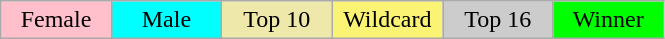<table class="wikitable" style="text-align:center;">
<tr>
<td style="background:pink;" width="15%">Female</td>
<td style="background:cyan;" width="15%">Male</td>
<td style="background:palegoldenrod;" width="15%">Top 10</td>
<td style="background:#FBF373;" width="15%">Wildcard</td>
<td style="background:#CCCCCC;" width="15%">Top 16</td>
<td style="background:lime; width:15%;">Winner</td>
</tr>
</table>
